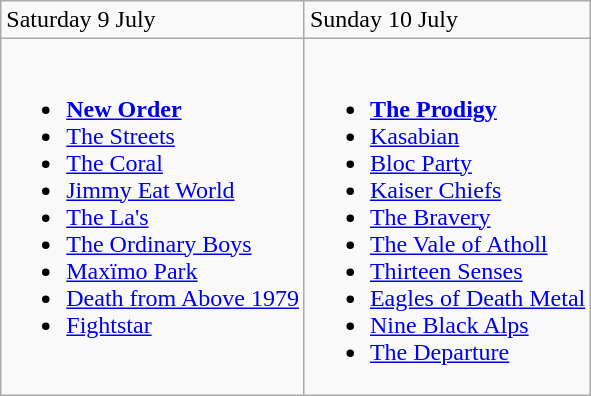<table class="wikitable">
<tr>
<td>Saturday 9 July</td>
<td>Sunday 10 July</td>
</tr>
<tr valign="top">
<td><br><ul><li><strong><a href='#'>New Order</a></strong></li><li><a href='#'>The Streets</a></li><li><a href='#'>The Coral</a></li><li><a href='#'>Jimmy Eat World</a></li><li><a href='#'>The La's</a></li><li><a href='#'>The Ordinary Boys</a></li><li><a href='#'>Maxïmo Park</a></li><li><a href='#'>Death from Above 1979</a></li><li><a href='#'>Fightstar</a></li></ul></td>
<td><br><ul><li><strong><a href='#'>The Prodigy</a></strong></li><li><a href='#'>Kasabian</a></li><li><a href='#'>Bloc Party</a></li><li><a href='#'>Kaiser Chiefs</a></li><li><a href='#'>The Bravery</a></li><li><a href='#'>The Vale of Atholl</a></li><li><a href='#'>Thirteen Senses</a></li><li><a href='#'>Eagles of Death Metal</a></li><li><a href='#'>Nine Black Alps</a></li><li><a href='#'>The Departure</a></li></ul></td>
</tr>
</table>
